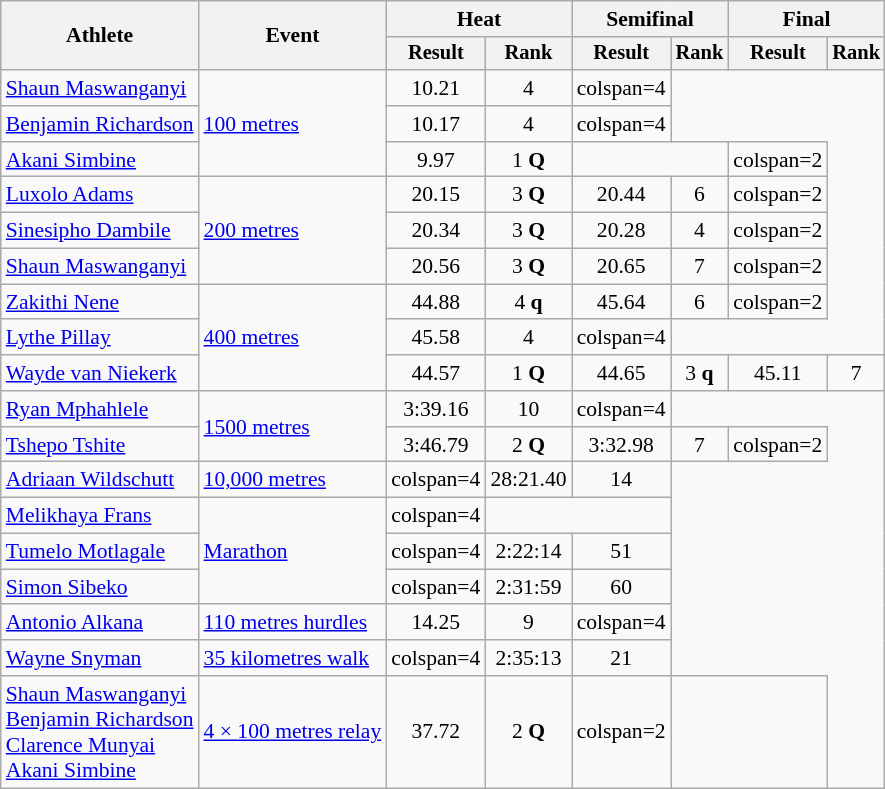<table class="wikitable" style="font-size:90%">
<tr>
<th rowspan="2">Athlete</th>
<th rowspan="2">Event</th>
<th colspan="2">Heat</th>
<th colspan="2">Semifinal</th>
<th colspan="2">Final</th>
</tr>
<tr style="font-size:95%">
<th>Result</th>
<th>Rank</th>
<th>Result</th>
<th>Rank</th>
<th>Result</th>
<th>Rank</th>
</tr>
<tr align=center>
<td align=left><a href='#'>Shaun Maswanganyi</a></td>
<td align=left rowspan=3><a href='#'>100 metres</a></td>
<td>10.21</td>
<td>4</td>
<td>colspan=4 </td>
</tr>
<tr align=center>
<td align=left><a href='#'>Benjamin Richardson</a></td>
<td>10.17</td>
<td>4</td>
<td>colspan=4 </td>
</tr>
<tr align=center>
<td align=left><a href='#'>Akani Simbine</a></td>
<td>9.97</td>
<td>1 <strong>Q</strong></td>
<td colspan=2></td>
<td>colspan=2 </td>
</tr>
<tr align=center>
<td align=left><a href='#'>Luxolo Adams</a></td>
<td align=left rowspan=3><a href='#'>200 metres</a></td>
<td>20.15 </td>
<td>3 <strong>Q</strong></td>
<td>20.44</td>
<td>6</td>
<td>colspan=2 </td>
</tr>
<tr align=center>
<td align=left><a href='#'>Sinesipho Dambile</a></td>
<td>20.34</td>
<td>3 <strong>Q</strong></td>
<td>20.28 </td>
<td>4</td>
<td>colspan=2 </td>
</tr>
<tr align=center>
<td align=left><a href='#'>Shaun Maswanganyi</a></td>
<td>20.56</td>
<td>3 <strong>Q</strong></td>
<td>20.65</td>
<td>7</td>
<td>colspan=2 </td>
</tr>
<tr align=center>
<td align=left><a href='#'>Zakithi Nene</a></td>
<td align=left rowspan=3><a href='#'>400 metres</a></td>
<td>44.88</td>
<td>4 <strong>q</strong></td>
<td>45.64</td>
<td>6</td>
<td>colspan=2 </td>
</tr>
<tr align=center>
<td align=left><a href='#'>Lythe Pillay</a></td>
<td>45.58</td>
<td>4</td>
<td>colspan=4 </td>
</tr>
<tr align=center>
<td align=left><a href='#'>Wayde van Niekerk</a></td>
<td>44.57</td>
<td>1 <strong>Q</strong></td>
<td>44.65</td>
<td>3 <strong>q</strong></td>
<td>45.11</td>
<td>7</td>
</tr>
<tr align=center>
<td align=left><a href='#'>Ryan Mphahlele</a></td>
<td align=left rowspan=2><a href='#'>1500 metres</a></td>
<td>3:39.16</td>
<td>10</td>
<td>colspan=4 </td>
</tr>
<tr align=center>
<td align=left><a href='#'>Tshepo Tshite</a></td>
<td>3:46.79</td>
<td>2 <strong>Q</strong></td>
<td>3:32.98</td>
<td>7</td>
<td>colspan=2 </td>
</tr>
<tr align=center>
<td align=left><a href='#'>Adriaan Wildschutt</a></td>
<td align=left><a href='#'>10,000 metres</a></td>
<td>colspan=4</td>
<td>28:21.40</td>
<td>14</td>
</tr>
<tr align=center>
<td align=left><a href='#'>Melikhaya Frans</a></td>
<td align=left rowspan=3><a href='#'>Marathon</a></td>
<td>colspan=4</td>
<td colspan=2></td>
</tr>
<tr align=center>
<td align=left><a href='#'>Tumelo Motlagale</a></td>
<td>colspan=4</td>
<td>2:22:14</td>
<td>51</td>
</tr>
<tr align=center>
<td align=left><a href='#'>Simon Sibeko</a></td>
<td>colspan=4</td>
<td>2:31:59</td>
<td>60</td>
</tr>
<tr align=center>
<td align=left><a href='#'>Antonio Alkana</a></td>
<td align=left><a href='#'>110 metres hurdles</a></td>
<td>14.25</td>
<td>9</td>
<td>colspan=4 </td>
</tr>
<tr align=center>
<td align=left><a href='#'>Wayne Snyman</a></td>
<td align=left><a href='#'>35 kilometres walk</a></td>
<td>colspan=4</td>
<td>2:35:13 </td>
<td>21</td>
</tr>
<tr align=center>
<td align=left><a href='#'>Shaun Maswanganyi</a><br><a href='#'>Benjamin Richardson</a><br><a href='#'>Clarence Munyai</a><br><a href='#'>Akani Simbine</a></td>
<td align=left><a href='#'>4 × 100 metres relay</a></td>
<td>37.72 </td>
<td>2 <strong>Q</strong></td>
<td>colspan=2</td>
<td colspan=2></td>
</tr>
</table>
